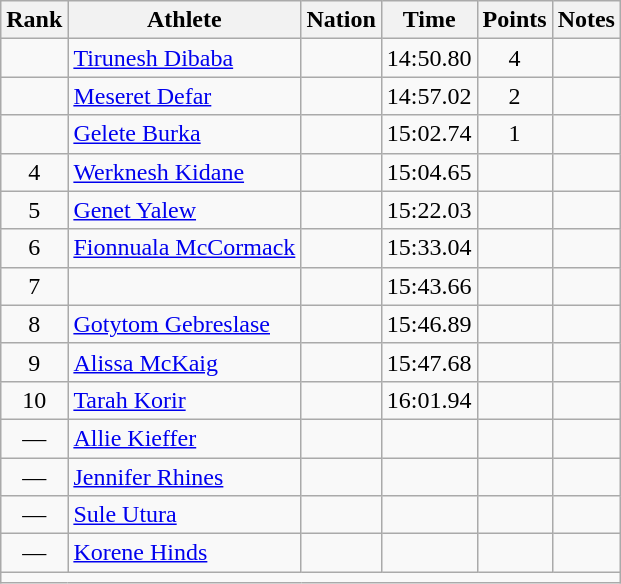<table class="wikitable mw-datatable sortable" style="text-align:center;">
<tr>
<th>Rank</th>
<th>Athlete</th>
<th>Nation</th>
<th>Time</th>
<th>Points</th>
<th>Notes</th>
</tr>
<tr>
<td></td>
<td align=left><a href='#'>Tirunesh Dibaba</a></td>
<td align=left></td>
<td>14:50.80</td>
<td>4</td>
<td></td>
</tr>
<tr>
<td></td>
<td align=left><a href='#'>Meseret Defar</a></td>
<td align=left></td>
<td>14:57.02</td>
<td>2</td>
<td></td>
</tr>
<tr>
<td></td>
<td align=left><a href='#'>Gelete Burka</a></td>
<td align=left></td>
<td>15:02.74</td>
<td>1</td>
<td></td>
</tr>
<tr>
<td>4</td>
<td align=left><a href='#'>Werknesh Kidane</a></td>
<td align=left></td>
<td>15:04.65</td>
<td></td>
<td></td>
</tr>
<tr>
<td>5</td>
<td align=left><a href='#'>Genet Yalew</a></td>
<td align=left></td>
<td>15:22.03</td>
<td></td>
<td></td>
</tr>
<tr>
<td>6</td>
<td align=left><a href='#'>Fionnuala McCormack</a></td>
<td align=left></td>
<td>15:33.04</td>
<td></td>
<td></td>
</tr>
<tr>
<td>7</td>
<td align=left></td>
<td align=left></td>
<td>15:43.66</td>
<td></td>
<td></td>
</tr>
<tr>
<td>8</td>
<td align=left><a href='#'>Gotytom Gebreslase</a></td>
<td align=left></td>
<td>15:46.89</td>
<td></td>
<td></td>
</tr>
<tr>
<td>9</td>
<td align=left><a href='#'>Alissa McKaig</a></td>
<td align=left></td>
<td>15:47.68</td>
<td></td>
<td></td>
</tr>
<tr>
<td>10</td>
<td align=left><a href='#'>Tarah Korir</a></td>
<td align=left></td>
<td>16:01.94</td>
<td></td>
<td></td>
</tr>
<tr>
<td>—</td>
<td align=left><a href='#'>Allie Kieffer</a></td>
<td align=left></td>
<td></td>
<td></td>
<td></td>
</tr>
<tr>
<td>—</td>
<td align=left><a href='#'>Jennifer Rhines</a></td>
<td align=left></td>
<td></td>
<td></td>
<td></td>
</tr>
<tr>
<td>—</td>
<td align=left><a href='#'>Sule Utura</a></td>
<td align=left></td>
<td></td>
<td></td>
<td></td>
</tr>
<tr>
<td>—</td>
<td align=left><a href='#'>Korene Hinds</a></td>
<td align=left></td>
<td></td>
<td></td>
<td></td>
</tr>
<tr class="sortbottom">
<td colspan=6></td>
</tr>
</table>
